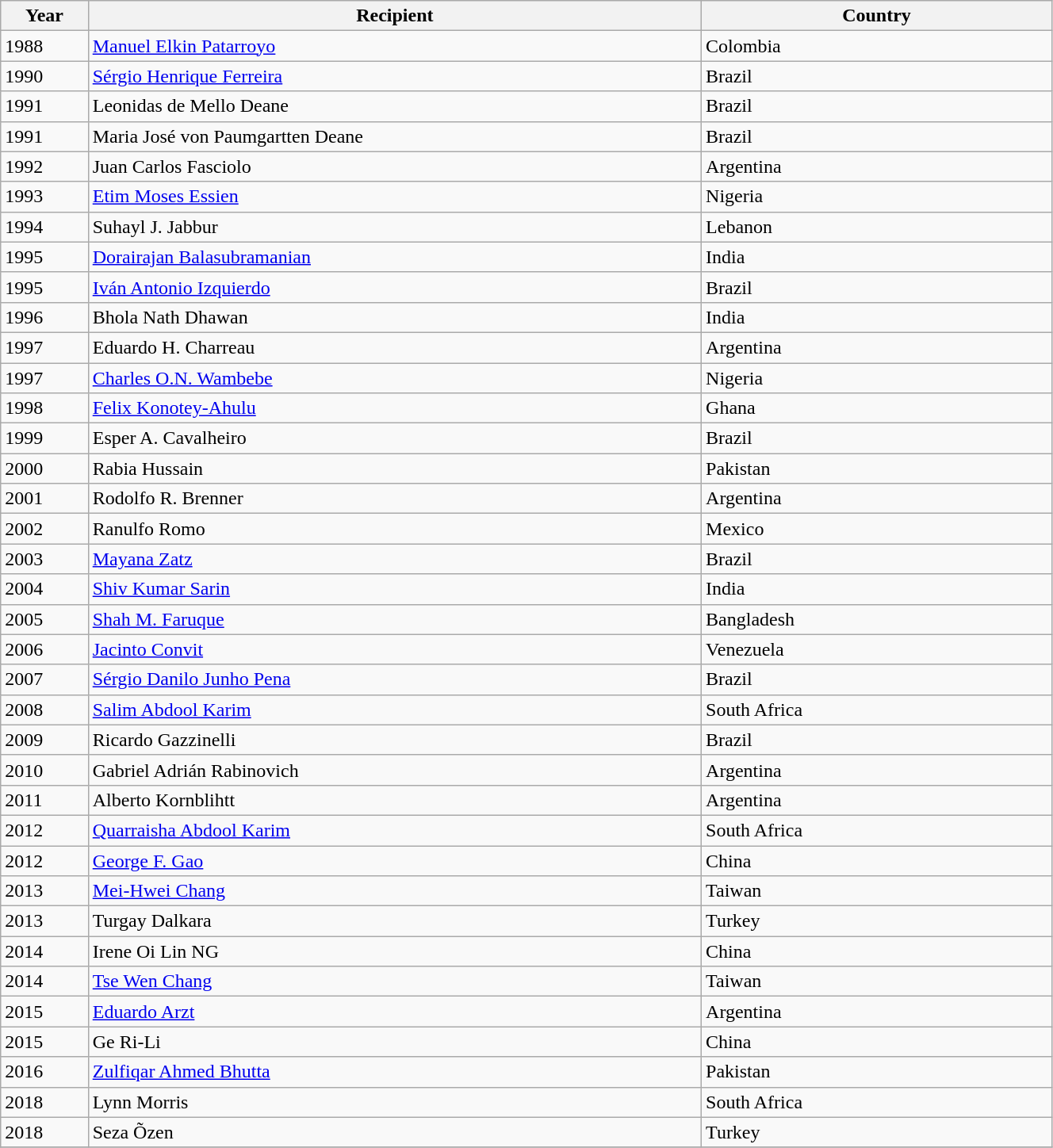<table class="wikitable plainrowheaders sortable" style="width:70%">
<tr>
<th scope="col" style="width:5%">Year</th>
<th scope="col" style="width:35%">Recipient</th>
<th scope="col" style="width:20%">Country</th>
</tr>
<tr>
<td>1988</td>
<td><a href='#'>Manuel Elkin Patarroyo</a></td>
<td>Colombia</td>
</tr>
<tr>
<td>1990</td>
<td><a href='#'>Sérgio Henrique Ferreira</a></td>
<td>Brazil</td>
</tr>
<tr>
<td>1991</td>
<td>Leonidas de Mello Deane</td>
<td>Brazil</td>
</tr>
<tr>
<td>1991</td>
<td>Maria José von Paumgartten Deane</td>
<td>Brazil</td>
</tr>
<tr>
<td>1992</td>
<td>Juan Carlos Fasciolo</td>
<td>Argentina</td>
</tr>
<tr>
<td>1993</td>
<td><a href='#'>Etim Moses Essien</a></td>
<td>Nigeria</td>
</tr>
<tr>
<td>1994</td>
<td>Suhayl J. Jabbur</td>
<td>Lebanon</td>
</tr>
<tr>
<td>1995</td>
<td><a href='#'>Dorairajan Balasubramanian</a></td>
<td>India</td>
</tr>
<tr>
<td>1995</td>
<td><a href='#'>Iván Antonio Izquierdo</a></td>
<td>Brazil</td>
</tr>
<tr>
<td>1996</td>
<td>Bhola Nath Dhawan</td>
<td>India</td>
</tr>
<tr>
<td>1997</td>
<td>Eduardo H. Charreau</td>
<td>Argentina</td>
</tr>
<tr>
<td>1997</td>
<td><a href='#'>Charles O.N. Wambebe</a> </td>
<td>Nigeria</td>
</tr>
<tr>
<td>1998</td>
<td><a href='#'>Felix Konotey-Ahulu</a></td>
<td>Ghana</td>
</tr>
<tr>
<td>1999</td>
<td>Esper A. Cavalheiro</td>
<td>Brazil</td>
</tr>
<tr>
<td>2000</td>
<td>Rabia Hussain</td>
<td>Pakistan</td>
</tr>
<tr>
<td>2001</td>
<td>Rodolfo R. Brenner</td>
<td>Argentina</td>
</tr>
<tr>
<td>2002</td>
<td>Ranulfo Romo</td>
<td>Mexico</td>
</tr>
<tr>
<td>2003</td>
<td><a href='#'>Mayana Zatz</a></td>
<td>Brazil</td>
</tr>
<tr>
<td>2004</td>
<td><a href='#'>Shiv Kumar Sarin</a></td>
<td>India</td>
</tr>
<tr>
<td>2005</td>
<td><a href='#'>Shah M. Faruque</a></td>
<td>Bangladesh</td>
</tr>
<tr>
<td>2006</td>
<td><a href='#'>Jacinto Convit</a></td>
<td>Venezuela</td>
</tr>
<tr>
<td>2007</td>
<td><a href='#'>Sérgio Danilo Junho Pena</a></td>
<td>Brazil</td>
</tr>
<tr>
<td>2008</td>
<td><a href='#'>Salim Abdool Karim</a></td>
<td>South Africa</td>
</tr>
<tr>
<td>2009</td>
<td>Ricardo Gazzinelli</td>
<td>Brazil</td>
</tr>
<tr>
<td>2010</td>
<td>Gabriel Adrián Rabinovich</td>
<td>Argentina</td>
</tr>
<tr>
<td>2011</td>
<td>Alberto Kornblihtt</td>
<td>Argentina</td>
</tr>
<tr>
<td>2012</td>
<td><a href='#'>Quarraisha Abdool Karim</a></td>
<td>South Africa</td>
</tr>
<tr>
<td>2012</td>
<td><a href='#'>George F. Gao</a></td>
<td>China</td>
</tr>
<tr>
<td>2013</td>
<td><a href='#'>Mei-Hwei Chang</a></td>
<td>Taiwan</td>
</tr>
<tr>
<td>2013</td>
<td>Turgay Dalkara</td>
<td>Turkey</td>
</tr>
<tr>
<td>2014</td>
<td>Irene Oi Lin NG</td>
<td>China</td>
</tr>
<tr>
<td>2014</td>
<td><a href='#'>Tse Wen Chang</a></td>
<td>Taiwan</td>
</tr>
<tr>
<td>2015</td>
<td><a href='#'>Eduardo Arzt</a></td>
<td>Argentina</td>
</tr>
<tr>
<td>2015</td>
<td>Ge Ri-Li</td>
<td>China</td>
</tr>
<tr>
<td>2016</td>
<td><a href='#'>Zulfiqar Ahmed Bhutta</a></td>
<td>Pakistan</td>
</tr>
<tr>
<td>2018</td>
<td>Lynn Morris</td>
<td>South Africa</td>
</tr>
<tr>
<td>2018</td>
<td>Seza Õzen</td>
<td>Turkey</td>
</tr>
<tr>
</tr>
</table>
